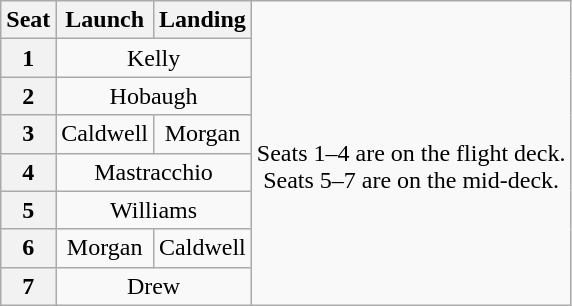<table class="wikitable" style="text-align:center">
<tr>
<th>Seat</th>
<th>Launch</th>
<th>Landing</th>
<td rowspan=8><br>Seats 1–4 are on the flight deck.<br>Seats 5–7 are on the mid-deck.</td>
</tr>
<tr>
<th>1</th>
<td colspan=2>Kelly</td>
</tr>
<tr>
<th>2</th>
<td colspan=2>Hobaugh</td>
</tr>
<tr>
<th>3</th>
<td>Caldwell</td>
<td>Morgan</td>
</tr>
<tr>
<th>4</th>
<td colspan=2>Mastracchio</td>
</tr>
<tr>
<th>5</th>
<td colspan=2>Williams</td>
</tr>
<tr>
<th>6</th>
<td>Morgan</td>
<td>Caldwell</td>
</tr>
<tr>
<th>7</th>
<td colspan=2>Drew</td>
</tr>
</table>
